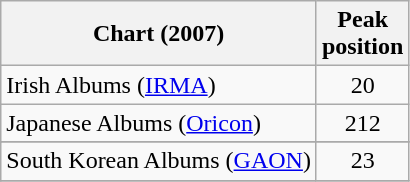<table class="wikitable sortable">
<tr>
<th>Chart (2007)</th>
<th>Peak<br>position</th>
</tr>
<tr>
<td>Irish Albums (<a href='#'>IRMA</a>)</td>
<td style="text-align:center">20</td>
</tr>
<tr>
<td>Japanese Albums (<a href='#'>Oricon</a>)</td>
<td style="text-align:center;">212</td>
</tr>
<tr>
</tr>
<tr>
<td>South Korean Albums (<a href='#'>GAON</a>)</td>
<td style="text-align:center;">23</td>
</tr>
<tr>
</tr>
</table>
